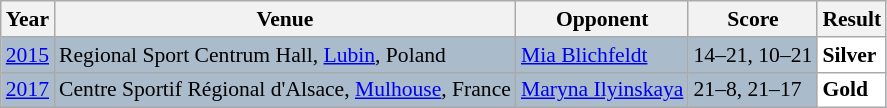<table class="sortable wikitable" style="font-size: 90%;">
<tr>
<th>Year</th>
<th>Venue</th>
<th>Opponent</th>
<th>Score</th>
<th>Result</th>
</tr>
<tr style="background:#AABBCC">
<td align="center"><a href='#'>2015</a></td>
<td align="left">Regional Sport Centrum Hall, <a href='#'>Lubin</a>, Poland</td>
<td align="left"> <a href='#'>Mia Blichfeldt</a></td>
<td align="left">14–21, 10–21</td>
<td style="text-align:left; background:white"> <strong>Silver</strong></td>
</tr>
<tr style="background:#AABBCC">
<td align="center"><a href='#'>2017</a></td>
<td align="left">Centre Sportif Régional d'Alsace, <a href='#'>Mulhouse</a>, France</td>
<td align="left"> <a href='#'>Maryna Ilyinskaya</a></td>
<td align="left">21–8, 21–17</td>
<td style="text-align:left; background:white"> <strong>Gold</strong></td>
</tr>
</table>
